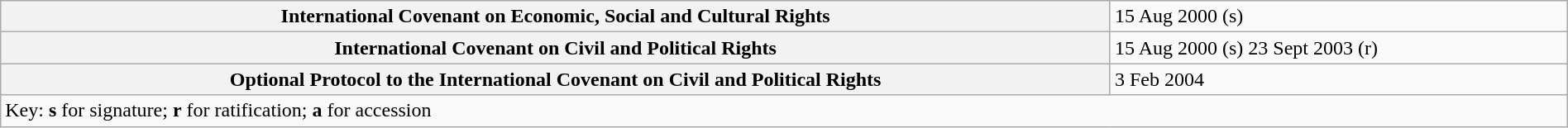<table class="wikitable plainrowheaders mw-collapsible mw-collapsed" style="width:100%">
<tr>
<th scope=row>International Covenant on Economic, Social and Cultural Rights</th>
<td>15 Aug 2000 (s)</td>
</tr>
<tr>
<th scope=row>International Covenant on Civil and Political Rights</th>
<td>15 Aug 2000 (s) 23 Sept 2003 (r)</td>
</tr>
<tr>
<th scope=row>Optional Protocol to the International Covenant on Civil and Political Rights</th>
<td>3 Feb 2004</td>
</tr>
<tr>
<td colspan=2>Key: <strong>s</strong> for signature; <strong>r</strong> for ratification; <strong>a</strong> for accession</td>
</tr>
</table>
